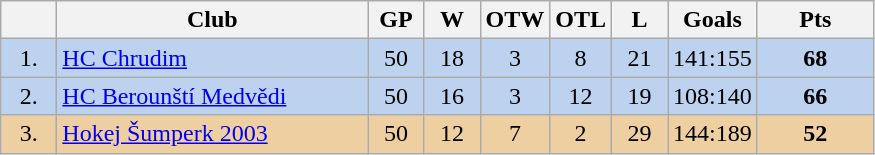<table class="wikitable">
<tr>
<th width="30"></th>
<th width="200">Club</th>
<th width="30">GP</th>
<th width="30">W</th>
<th width="30">OTW</th>
<th width="30">OTL</th>
<th width="30">L</th>
<th width="30">Goals</th>
<th width="70">Pts</th>
</tr>
<tr bgcolor="#BCD2EE" align="center">
<td>1.</td>
<td align="left"><a href='#'>HC Chrudim</a></td>
<td>50</td>
<td>18</td>
<td>3</td>
<td>8</td>
<td>21</td>
<td>141:155</td>
<td><strong>68</strong></td>
</tr>
<tr bgcolor="#BCD2EE" align="center">
<td>2.</td>
<td align="left"><a href='#'>HC Berounští Medvědi</a></td>
<td>50</td>
<td>16</td>
<td>3</td>
<td>12</td>
<td>19</td>
<td>108:140</td>
<td><strong>66</strong></td>
</tr>
<tr bgcolor="#EECFA1" align="center">
<td>3.</td>
<td align="left"><a href='#'>Hokej Šumperk 2003</a></td>
<td>50</td>
<td>12</td>
<td>7</td>
<td>2</td>
<td>29</td>
<td>144:189</td>
<td><strong>52</strong></td>
</tr>
</table>
